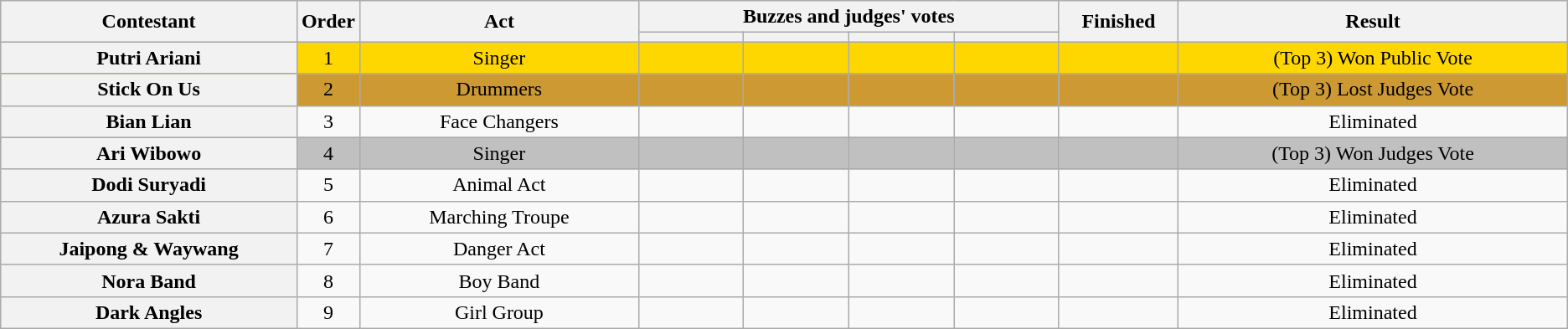<table class="wikitable plainrowheaders sortable" style="text-align:center;">
<tr>
<th scope="col" rowspan="2" class="unsortable" style="width:17em;">Contestant</th>
<th scope="col" rowspan="2" style="width:1em;">Order</th>
<th scope="col" rowspan="2" class="unsortable" style="width:16em;">Act</th>
<th colspan="4">Buzzes and judges' votes</th>
<th scope="col" rowspan="2" style="width:6em;">Finished</th>
<th scope="col" rowspan="2" style="width:23em;">Result</th>
</tr>
<tr>
<th scope="col" style="width:6em;"></th>
<th scope="col" style="width:6em;"></th>
<th scope="col" style="width:6em;"></th>
<th scope="col" style="width:6em;"></th>
</tr>
<tr bgcolor=gold>
<th scope="row">Putri Ariani</th>
<td>1</td>
<td>Singer</td>
<td></td>
<td></td>
<td></td>
<td></td>
<td></td>
<td>(Top 3) Won Public Vote</td>
</tr>
<tr bgcolor=#cc9933>
<th scope="row">Stick On Us</th>
<td>2</td>
<td>Drummers</td>
<td></td>
<td></td>
<td></td>
<td></td>
<td></td>
<td>(Top 3) Lost Judges Vote</td>
</tr>
<tr>
<th scope="row">Bian Lian</th>
<td>3</td>
<td>Face Changers</td>
<td></td>
<td></td>
<td></td>
<td></td>
<td></td>
<td>Eliminated</td>
</tr>
<tr bgcolor=silver>
<th scope="row">Ari Wibowo</th>
<td>4</td>
<td>Singer</td>
<td></td>
<td></td>
<td></td>
<td></td>
<td></td>
<td>(Top 3) Won Judges Vote</td>
</tr>
<tr>
<th scope="row">Dodi Suryadi</th>
<td>5</td>
<td>Animal Act</td>
<td></td>
<td></td>
<td></td>
<td></td>
<td></td>
<td>Eliminated</td>
</tr>
<tr>
<th scope="row">Azura Sakti</th>
<td>6</td>
<td>Marching Troupe</td>
<td></td>
<td></td>
<td></td>
<td></td>
<td></td>
<td>Eliminated</td>
</tr>
<tr>
<th scope="row">Jaipong & Waywang</th>
<td>7</td>
<td>Danger Act</td>
<td></td>
<td></td>
<td></td>
<td></td>
<td></td>
<td>Eliminated</td>
</tr>
<tr>
<th scope="row">Nora Band</th>
<td>8</td>
<td>Boy Band</td>
<td></td>
<td></td>
<td></td>
<td></td>
<td></td>
<td>Eliminated</td>
</tr>
<tr>
<th scope="row">Dark Angles</th>
<td>9</td>
<td>Girl Group</td>
<td></td>
<td></td>
<td></td>
<td></td>
<td></td>
<td>Eliminated</td>
</tr>
</table>
